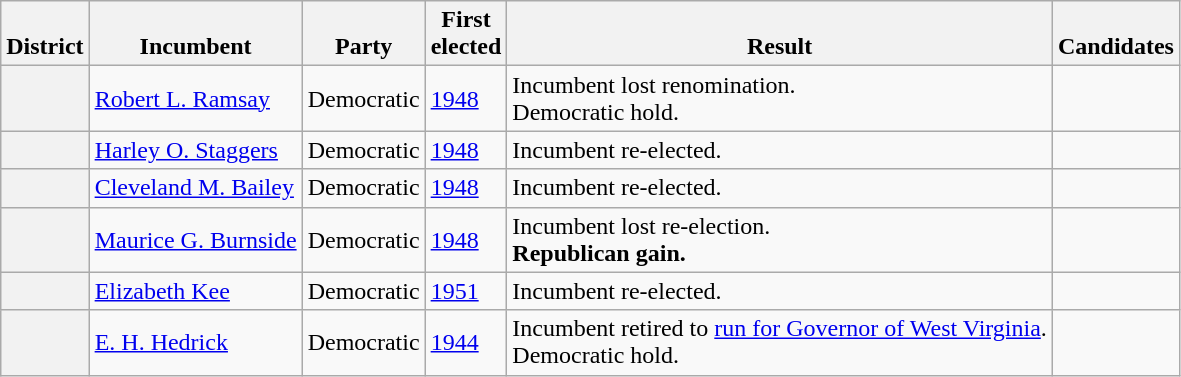<table class=wikitable>
<tr valign=bottom>
<th>District</th>
<th>Incumbent</th>
<th>Party</th>
<th>First<br>elected</th>
<th>Result</th>
<th>Candidates</th>
</tr>
<tr>
<th></th>
<td><a href='#'>Robert L. Ramsay</a></td>
<td>Democratic</td>
<td><a href='#'>1948</a></td>
<td>Incumbent lost renomination.<br>Democratic hold.</td>
<td nowrap></td>
</tr>
<tr>
<th></th>
<td><a href='#'>Harley O. Staggers</a></td>
<td>Democratic</td>
<td><a href='#'>1948</a></td>
<td>Incumbent re-elected.</td>
<td nowrap></td>
</tr>
<tr>
<th></th>
<td><a href='#'>Cleveland M. Bailey</a></td>
<td>Democratic</td>
<td><a href='#'>1948</a></td>
<td>Incumbent re-elected.</td>
<td nowrap></td>
</tr>
<tr>
<th></th>
<td><a href='#'>Maurice G. Burnside</a></td>
<td>Democratic</td>
<td><a href='#'>1948</a></td>
<td>Incumbent lost re-election.<br><strong>Republican gain.</strong></td>
<td nowrap></td>
</tr>
<tr>
<th></th>
<td><a href='#'>Elizabeth Kee</a></td>
<td>Democratic</td>
<td><a href='#'>1951 </a></td>
<td>Incumbent re-elected.</td>
<td nowrap></td>
</tr>
<tr>
<th></th>
<td><a href='#'>E. H. Hedrick</a></td>
<td>Democratic</td>
<td><a href='#'>1944</a></td>
<td>Incumbent retired to <a href='#'>run for Governor of West Virginia</a>.<br>Democratic hold.</td>
<td nowrap></td>
</tr>
</table>
